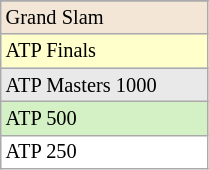<table class="wikitable" style="font-size:85%; width:11%;">
<tr>
</tr>
<tr style="background:#f3e6d7;">
<td>Grand Slam</td>
</tr>
<tr style="background:#ffffcc;">
<td>ATP Finals</td>
</tr>
<tr style="background:#e9e9e9;">
<td>ATP Masters 1000</td>
</tr>
<tr style="background:#d4f1c5;">
<td>ATP 500</td>
</tr>
<tr style="background:#ffffff;">
<td>ATP 250</td>
</tr>
</table>
